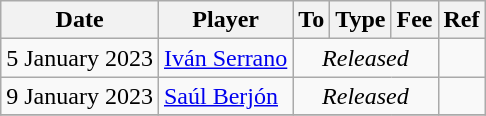<table class="wikitable">
<tr>
<th>Date</th>
<th>Player</th>
<th>To</th>
<th>Type</th>
<th>Fee</th>
<th>Ref</th>
</tr>
<tr>
<td>5 January 2023</td>
<td> <a href='#'>Iván Serrano</a></td>
<td colspan=3 align=center><em>Released</em></td>
<td align=center></td>
</tr>
<tr>
<td>9 January 2023</td>
<td> <a href='#'>Saúl Berjón</a></td>
<td colspan=3 align=center><em>Released</em></td>
<td align=center></td>
</tr>
<tr>
</tr>
</table>
